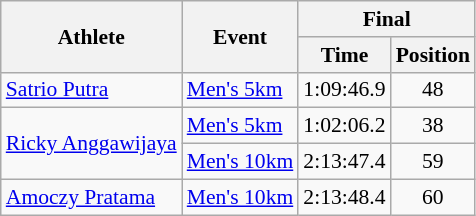<table class="wikitable" border="1" style="font-size:90%">
<tr>
<th rowspan=2>Athlete</th>
<th rowspan=2>Event</th>
<th colspan=2>Final</th>
</tr>
<tr>
<th>Time</th>
<th>Position</th>
</tr>
<tr>
<td rowspan=1><a href='#'>Satrio Putra</a></td>
<td><a href='#'>Men's 5km</a></td>
<td align=center>1:09:46.9</td>
<td align=center>48</td>
</tr>
<tr>
<td rowspan=2><a href='#'>Ricky Anggawijaya</a></td>
<td><a href='#'>Men's 5km</a></td>
<td align=center>1:02:06.2</td>
<td align=center>38</td>
</tr>
<tr>
<td><a href='#'>Men's 10km</a></td>
<td align=center>2:13:47.4</td>
<td align=center>59</td>
</tr>
<tr>
<td rowspan=1><a href='#'>Amoczy Pratama</a></td>
<td><a href='#'>Men's 10km</a></td>
<td align=center>2:13:48.4</td>
<td align=center>60</td>
</tr>
</table>
